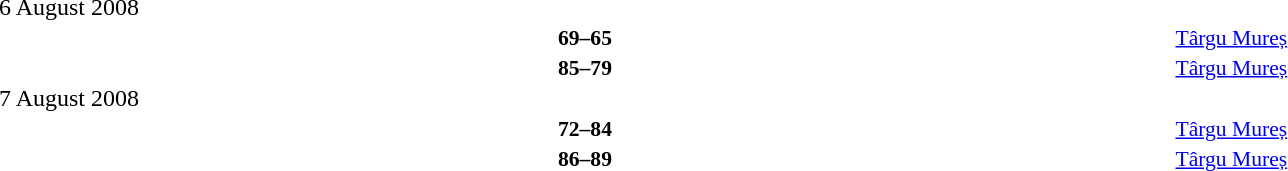<table style="width:100%;" cellspacing="1">
<tr>
<th width=25%></th>
<th width=3%></th>
<th width=6%></th>
<th width=3%></th>
<th width=25%></th>
</tr>
<tr>
<td>6 August 2008</td>
</tr>
<tr style=font-size:90%>
<td align=right><strong></strong></td>
<td></td>
<td align=center><strong>69–65</strong></td>
<td></td>
<td><strong></strong></td>
<td><a href='#'>Târgu Mureș</a></td>
</tr>
<tr style=font-size:90%>
<td align=right><strong></strong></td>
<td></td>
<td align=center><strong>85–79</strong></td>
<td></td>
<td><strong></strong></td>
<td><a href='#'>Târgu Mureș</a></td>
</tr>
<tr>
<td>7 August 2008</td>
</tr>
<tr style=font-size:90%>
<td align=right><strong></strong></td>
<td></td>
<td align=center><strong>72–84</strong></td>
<td></td>
<td><strong></strong></td>
<td><a href='#'>Târgu Mureș</a></td>
</tr>
<tr style=font-size:90%>
<td align=right><strong></strong></td>
<td></td>
<td align=center><strong>86–89</strong></td>
<td></td>
<td><strong></strong></td>
<td><a href='#'>Târgu Mureș</a></td>
</tr>
</table>
